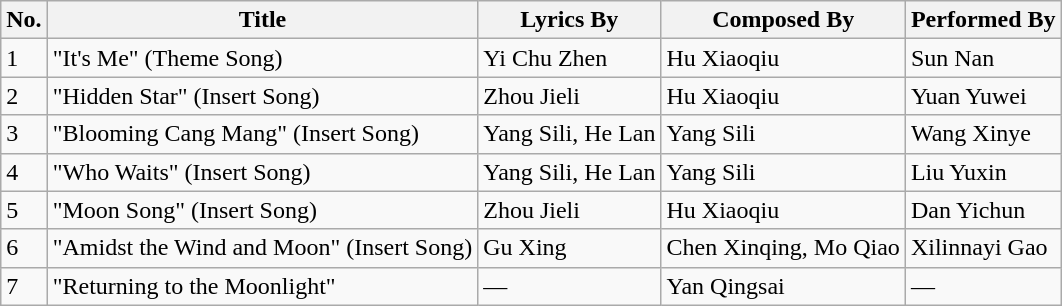<table class="wikitable">
<tr>
<th>No.</th>
<th>Title</th>
<th>Lyrics By</th>
<th>Composed By</th>
<th>Performed By</th>
</tr>
<tr>
<td>1</td>
<td>"It's Me" (Theme Song)</td>
<td>Yi Chu Zhen</td>
<td>Hu Xiaoqiu</td>
<td>Sun Nan</td>
</tr>
<tr>
<td>2</td>
<td>"Hidden Star" (Insert Song)</td>
<td>Zhou Jieli</td>
<td>Hu Xiaoqiu</td>
<td>Yuan Yuwei</td>
</tr>
<tr>
<td>3</td>
<td>"Blooming Cang Mang" (Insert Song)</td>
<td>Yang Sili, He Lan</td>
<td>Yang Sili</td>
<td>Wang Xinye</td>
</tr>
<tr>
<td>4</td>
<td>"Who Waits" (Insert Song)</td>
<td>Yang Sili, He Lan</td>
<td>Yang Sili</td>
<td>Liu Yuxin</td>
</tr>
<tr>
<td>5</td>
<td>"Moon Song" (Insert Song)</td>
<td>Zhou Jieli</td>
<td>Hu Xiaoqiu</td>
<td>Dan Yichun</td>
</tr>
<tr>
<td>6</td>
<td>"Amidst the Wind and Moon" (Insert Song)</td>
<td>Gu Xing</td>
<td>Chen Xinqing, Mo Qiao</td>
<td>Xilinnayi Gao</td>
</tr>
<tr>
<td>7</td>
<td>"Returning to the Moonlight"</td>
<td>—</td>
<td>Yan Qingsai</td>
<td>—</td>
</tr>
</table>
